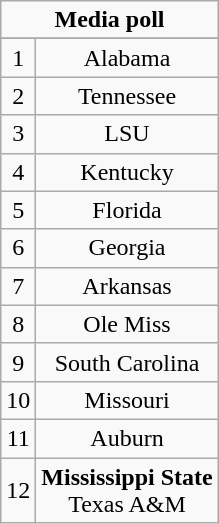<table class="wikitable">
<tr align="center">
<td align="center" Colspan="3"><strong>Media poll</strong></td>
</tr>
<tr align="center">
</tr>
<tr align="center">
<td>1</td>
<td>Alabama</td>
</tr>
<tr align="center">
<td>2</td>
<td>Tennessee</td>
</tr>
<tr align="center">
<td>3</td>
<td>LSU</td>
</tr>
<tr align="center">
<td>4</td>
<td>Kentucky</td>
</tr>
<tr align="center">
<td>5</td>
<td>Florida</td>
</tr>
<tr align="center">
<td>6</td>
<td>Georgia</td>
</tr>
<tr align="center">
<td>7</td>
<td>Arkansas</td>
</tr>
<tr align="center">
<td>8</td>
<td>Ole Miss</td>
</tr>
<tr align="center">
<td>9</td>
<td>South Carolina</td>
</tr>
<tr align="center">
<td>10</td>
<td>Missouri</td>
</tr>
<tr align="center">
<td>11</td>
<td>Auburn</td>
</tr>
<tr align="center">
<td>12</td>
<td><strong>Mississippi State</strong><br>Texas A&M</td>
</tr>
</table>
